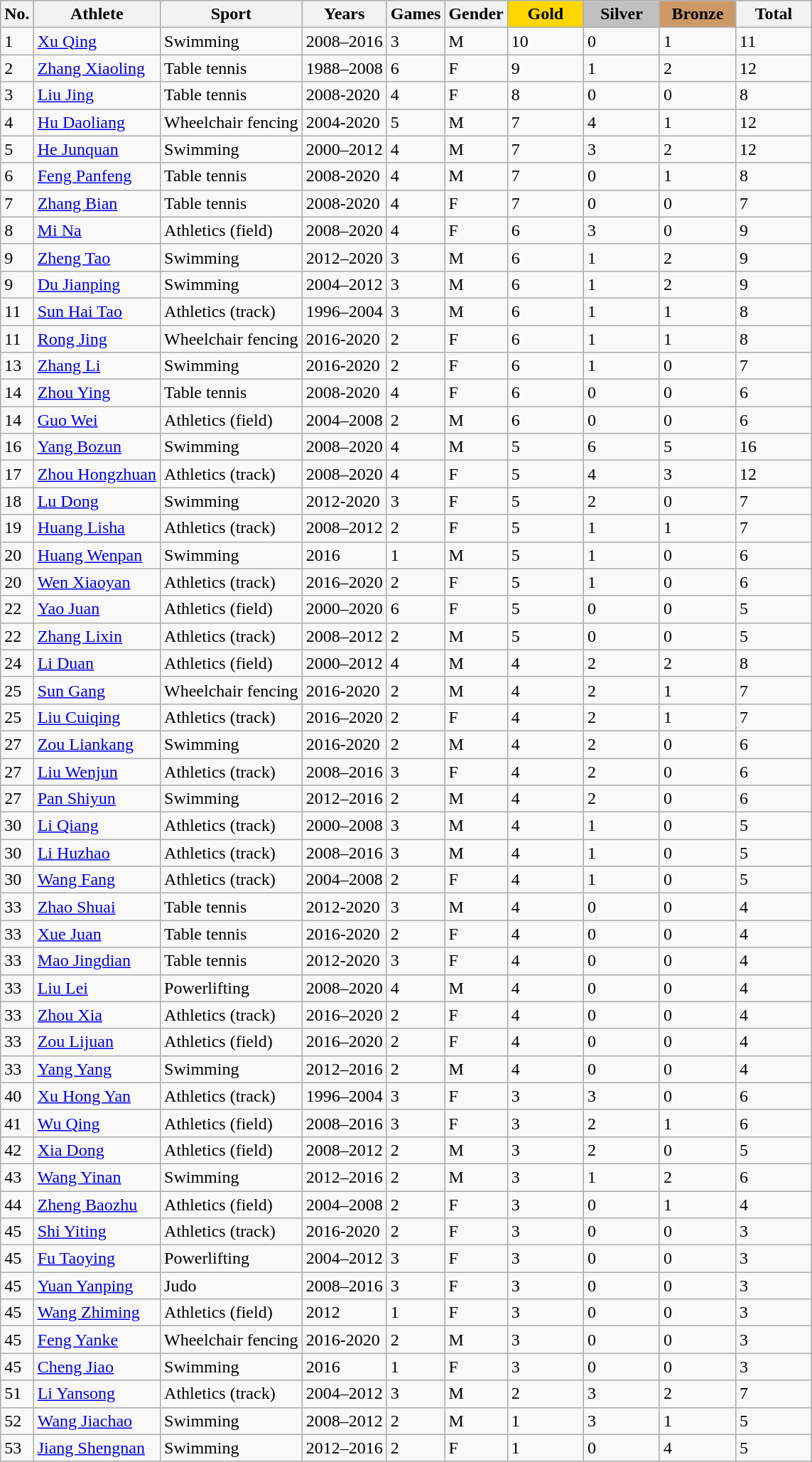<table class="wikitable sortable">
<tr>
<th>No.</th>
<th>Athlete</th>
<th>Sport</th>
<th>Years</th>
<th>Games</th>
<th>Gender</th>
<th style="background:gold; width:4.0em; font-weight:bold;">Gold</th>
<th style="background:silver; width:4.0em; font-weight:bold;">Silver</th>
<th style="background:#c96; width:4.0em; font-weight:bold;">Bronze</th>
<th style="width:4.0em;">Total</th>
</tr>
<tr>
<td>1</td>
<td><a href='#'>Xu Qing</a></td>
<td>Swimming</td>
<td>2008–2016</td>
<td>3</td>
<td>M</td>
<td>10</td>
<td>0</td>
<td>1</td>
<td>11</td>
</tr>
<tr>
<td>2</td>
<td><a href='#'>Zhang Xiaoling</a></td>
<td>Table tennis</td>
<td>1988–2008</td>
<td>6</td>
<td>F</td>
<td>9</td>
<td>1</td>
<td>2</td>
<td>12</td>
</tr>
<tr>
<td>3</td>
<td><a href='#'>Liu Jing</a></td>
<td>Table tennis</td>
<td>2008-2020</td>
<td>4</td>
<td>F</td>
<td>8</td>
<td>0</td>
<td>0</td>
<td>8</td>
</tr>
<tr>
<td>4</td>
<td><a href='#'>Hu Daoliang</a></td>
<td>Wheelchair fencing</td>
<td>2004-2020</td>
<td>5</td>
<td>M</td>
<td>7</td>
<td>4</td>
<td>1</td>
<td>12</td>
</tr>
<tr>
<td>5</td>
<td><a href='#'>He Junquan</a></td>
<td>Swimming</td>
<td>2000–2012</td>
<td>4</td>
<td>M</td>
<td>7</td>
<td>3</td>
<td>2</td>
<td>12</td>
</tr>
<tr>
<td>6</td>
<td><a href='#'>Feng Panfeng</a></td>
<td>Table tennis</td>
<td>2008-2020</td>
<td>4</td>
<td>M</td>
<td>7</td>
<td>0</td>
<td>1</td>
<td>8</td>
</tr>
<tr>
<td>7</td>
<td><a href='#'>Zhang Bian</a></td>
<td>Table tennis</td>
<td>2008-2020</td>
<td>4</td>
<td>F</td>
<td>7</td>
<td>0</td>
<td>0</td>
<td>7</td>
</tr>
<tr>
<td>8</td>
<td><a href='#'>Mi Na</a></td>
<td>Athletics (field)</td>
<td>2008–2020</td>
<td>4</td>
<td>F</td>
<td>6</td>
<td>3</td>
<td>0</td>
<td>9</td>
</tr>
<tr>
<td>9</td>
<td><a href='#'>Zheng Tao</a></td>
<td>Swimming</td>
<td>2012–2020</td>
<td>3</td>
<td>M</td>
<td>6</td>
<td>1</td>
<td>2</td>
<td>9</td>
</tr>
<tr>
<td>9</td>
<td><a href='#'>Du Jianping</a></td>
<td>Swimming</td>
<td>2004–2012</td>
<td>3</td>
<td>M</td>
<td>6</td>
<td>1</td>
<td>2</td>
<td>9</td>
</tr>
<tr>
<td>11</td>
<td><a href='#'>Sun Hai Tao</a></td>
<td>Athletics (track)</td>
<td>1996–2004</td>
<td>3</td>
<td>M</td>
<td>6</td>
<td>1</td>
<td>1</td>
<td>8</td>
</tr>
<tr>
<td>11</td>
<td><a href='#'>Rong Jing</a></td>
<td>Wheelchair fencing</td>
<td>2016-2020</td>
<td>2</td>
<td>F</td>
<td>6</td>
<td>1</td>
<td>1</td>
<td>8</td>
</tr>
<tr>
<td>13</td>
<td><a href='#'>Zhang Li</a></td>
<td>Swimming</td>
<td>2016-2020</td>
<td>2</td>
<td>F</td>
<td>6</td>
<td>1</td>
<td>0</td>
<td>7</td>
</tr>
<tr>
<td>14</td>
<td><a href='#'>Zhou Ying</a></td>
<td>Table tennis</td>
<td>2008-2020</td>
<td>4</td>
<td>F</td>
<td>6</td>
<td>0</td>
<td>0</td>
<td>6</td>
</tr>
<tr>
<td>14</td>
<td><a href='#'>Guo Wei</a></td>
<td>Athletics (field)</td>
<td>2004–2008</td>
<td>2</td>
<td>M</td>
<td>6</td>
<td>0</td>
<td>0</td>
<td>6</td>
</tr>
<tr>
<td>16</td>
<td><a href='#'>Yang Bozun</a></td>
<td>Swimming</td>
<td>2008–2020</td>
<td>4</td>
<td>M</td>
<td>5</td>
<td>6</td>
<td>5</td>
<td>16</td>
</tr>
<tr>
<td>17</td>
<td><a href='#'>Zhou Hongzhuan</a></td>
<td>Athletics (track)</td>
<td>2008–2020</td>
<td>4</td>
<td>F</td>
<td>5</td>
<td>4</td>
<td>3</td>
<td>12</td>
</tr>
<tr>
<td>18</td>
<td><a href='#'>Lu Dong</a></td>
<td>Swimming</td>
<td>2012-2020</td>
<td>3</td>
<td>F</td>
<td>5</td>
<td>2</td>
<td>0</td>
<td>7</td>
</tr>
<tr>
<td>19</td>
<td><a href='#'>Huang Lisha</a></td>
<td>Athletics (track)</td>
<td>2008–2012</td>
<td>2</td>
<td>F</td>
<td>5</td>
<td>1</td>
<td>1</td>
<td>7</td>
</tr>
<tr>
<td>20</td>
<td><a href='#'>Huang Wenpan</a></td>
<td>Swimming</td>
<td>2016</td>
<td>1</td>
<td>M</td>
<td>5</td>
<td>1</td>
<td>0</td>
<td>6</td>
</tr>
<tr>
<td>20</td>
<td><a href='#'>Wen Xiaoyan</a></td>
<td>Athletics (track)</td>
<td>2016–2020</td>
<td>2</td>
<td>F</td>
<td>5</td>
<td>1</td>
<td>0</td>
<td>6</td>
</tr>
<tr>
<td>22</td>
<td><a href='#'>Yao Juan</a></td>
<td>Athletics (field)</td>
<td>2000–2020</td>
<td>6</td>
<td>F</td>
<td>5</td>
<td>0</td>
<td>0</td>
<td>5</td>
</tr>
<tr>
<td>22</td>
<td><a href='#'>Zhang Lixin</a></td>
<td>Athletics (track)</td>
<td>2008–2012</td>
<td>2</td>
<td>M</td>
<td>5</td>
<td>0</td>
<td>0</td>
<td>5</td>
</tr>
<tr>
<td>24</td>
<td><a href='#'>Li Duan</a></td>
<td>Athletics (field)</td>
<td>2000–2012</td>
<td>4</td>
<td>M</td>
<td>4</td>
<td>2</td>
<td>2</td>
<td>8</td>
</tr>
<tr>
<td>25</td>
<td><a href='#'>Sun Gang</a></td>
<td>Wheelchair fencing</td>
<td>2016-2020</td>
<td>2</td>
<td>M</td>
<td>4</td>
<td>2</td>
<td>1</td>
<td>7</td>
</tr>
<tr>
<td>25</td>
<td><a href='#'>Liu Cuiqing</a></td>
<td>Athletics (track)</td>
<td>2016–2020</td>
<td>2</td>
<td>F</td>
<td>4</td>
<td>2</td>
<td>1</td>
<td>7</td>
</tr>
<tr>
<td>27</td>
<td><a href='#'>Zou Liankang</a></td>
<td>Swimming</td>
<td>2016-2020</td>
<td>2</td>
<td>M</td>
<td>4</td>
<td>2</td>
<td>0</td>
<td>6</td>
</tr>
<tr>
<td>27</td>
<td><a href='#'>Liu Wenjun</a></td>
<td>Athletics (track)</td>
<td>2008–2016</td>
<td>3</td>
<td>F</td>
<td>4</td>
<td>2</td>
<td>0</td>
<td>6</td>
</tr>
<tr>
<td>27</td>
<td><a href='#'>Pan Shiyun</a></td>
<td>Swimming</td>
<td>2012–2016</td>
<td>2</td>
<td>M</td>
<td>4</td>
<td>2</td>
<td>0</td>
<td>6</td>
</tr>
<tr>
<td>30</td>
<td><a href='#'>Li Qiang</a></td>
<td>Athletics (track)</td>
<td>2000–2008</td>
<td>3</td>
<td>M</td>
<td>4</td>
<td>1</td>
<td>0</td>
<td>5</td>
</tr>
<tr>
<td>30</td>
<td><a href='#'>Li Huzhao</a></td>
<td>Athletics (track)</td>
<td>2008–2016</td>
<td>3</td>
<td>M</td>
<td>4</td>
<td>1</td>
<td>0</td>
<td>5</td>
</tr>
<tr>
<td>30</td>
<td><a href='#'>Wang Fang</a></td>
<td>Athletics (track)</td>
<td>2004–2008</td>
<td>2</td>
<td>F</td>
<td>4</td>
<td>1</td>
<td>0</td>
<td>5</td>
</tr>
<tr>
<td>33</td>
<td><a href='#'>Zhao Shuai</a></td>
<td>Table tennis</td>
<td>2012-2020</td>
<td>3</td>
<td>M</td>
<td>4</td>
<td>0</td>
<td>0</td>
<td>4</td>
</tr>
<tr>
<td>33</td>
<td><a href='#'>Xue Juan</a></td>
<td>Table tennis</td>
<td>2016-2020</td>
<td>2</td>
<td>F</td>
<td>4</td>
<td>0</td>
<td>0</td>
<td>4</td>
</tr>
<tr>
<td>33</td>
<td><a href='#'>Mao Jingdian</a></td>
<td>Table tennis</td>
<td>2012-2020</td>
<td>3</td>
<td>F</td>
<td>4</td>
<td>0</td>
<td>0</td>
<td>4</td>
</tr>
<tr>
<td>33</td>
<td><a href='#'>Liu Lei</a></td>
<td>Powerlifting</td>
<td>2008–2020</td>
<td>4</td>
<td>M</td>
<td>4</td>
<td>0</td>
<td>0</td>
<td>4</td>
</tr>
<tr>
<td>33</td>
<td><a href='#'>Zhou Xia</a></td>
<td>Athletics (track)</td>
<td>2016–2020</td>
<td>2</td>
<td>F</td>
<td>4</td>
<td>0</td>
<td>0</td>
<td>4</td>
</tr>
<tr>
<td>33</td>
<td><a href='#'>Zou Lijuan</a></td>
<td>Athletics (field)</td>
<td>2016–2020</td>
<td>2</td>
<td>F</td>
<td>4</td>
<td>0</td>
<td>0</td>
<td>4</td>
</tr>
<tr>
<td>33</td>
<td><a href='#'>Yang Yang</a></td>
<td>Swimming</td>
<td>2012–2016</td>
<td>2</td>
<td>M</td>
<td>4</td>
<td>0</td>
<td>0</td>
<td>4</td>
</tr>
<tr>
<td>40</td>
<td><a href='#'>Xu Hong Yan</a></td>
<td>Athletics (track)</td>
<td>1996–2004</td>
<td>3</td>
<td>F</td>
<td>3</td>
<td>3</td>
<td>0</td>
<td>6</td>
</tr>
<tr>
<td>41</td>
<td><a href='#'>Wu Qing</a></td>
<td>Athletics (field)</td>
<td>2008–2016</td>
<td>3</td>
<td>F</td>
<td>3</td>
<td>2</td>
<td>1</td>
<td>6</td>
</tr>
<tr>
<td>42</td>
<td><a href='#'>Xia Dong</a></td>
<td>Athletics (field)</td>
<td>2008–2012</td>
<td>2</td>
<td>M</td>
<td>3</td>
<td>2</td>
<td>0</td>
<td>5</td>
</tr>
<tr>
<td>43</td>
<td><a href='#'>Wang Yinan</a></td>
<td>Swimming</td>
<td>2012–2016</td>
<td>2</td>
<td>M</td>
<td>3</td>
<td>1</td>
<td>2</td>
<td>6</td>
</tr>
<tr>
<td>44</td>
<td><a href='#'>Zheng Baozhu</a></td>
<td>Athletics (field)</td>
<td>2004–2008</td>
<td>2</td>
<td>F</td>
<td>3</td>
<td>0</td>
<td>1</td>
<td>4</td>
</tr>
<tr>
<td>45</td>
<td><a href='#'>Shi Yiting</a></td>
<td>Athletics (track)</td>
<td>2016-2020</td>
<td>2</td>
<td>F</td>
<td>3</td>
<td>0</td>
<td>0</td>
<td>3</td>
</tr>
<tr>
<td>45</td>
<td><a href='#'>Fu Taoying</a></td>
<td>Powerlifting</td>
<td>2004–2012</td>
<td>3</td>
<td>F</td>
<td>3</td>
<td>0</td>
<td>0</td>
<td>3</td>
</tr>
<tr>
<td>45</td>
<td><a href='#'>Yuan Yanping</a></td>
<td>Judo</td>
<td>2008–2016</td>
<td>3</td>
<td>F</td>
<td>3</td>
<td>0</td>
<td>0</td>
<td>3</td>
</tr>
<tr>
<td>45</td>
<td><a href='#'>Wang Zhiming</a></td>
<td>Athletics (field)</td>
<td>2012</td>
<td>1</td>
<td>F</td>
<td>3</td>
<td>0</td>
<td>0</td>
<td>3</td>
</tr>
<tr>
<td>45</td>
<td><a href='#'>Feng Yanke</a></td>
<td>Wheelchair fencing</td>
<td>2016-2020</td>
<td>2</td>
<td>M</td>
<td>3</td>
<td>0</td>
<td>0</td>
<td>3</td>
</tr>
<tr>
<td>45</td>
<td><a href='#'>Cheng Jiao</a></td>
<td>Swimming</td>
<td>2016</td>
<td>1</td>
<td>F</td>
<td>3</td>
<td>0</td>
<td>0</td>
<td>3</td>
</tr>
<tr>
<td>51</td>
<td><a href='#'>Li Yansong</a></td>
<td>Athletics (track)</td>
<td>2004–2012</td>
<td>3</td>
<td>M</td>
<td>2</td>
<td>3</td>
<td>2</td>
<td>7</td>
</tr>
<tr>
<td>52</td>
<td><a href='#'>Wang Jiachao</a></td>
<td>Swimming</td>
<td>2008–2012</td>
<td>2</td>
<td>M</td>
<td>1</td>
<td>3</td>
<td>1</td>
<td>5</td>
</tr>
<tr>
<td>53</td>
<td><a href='#'>Jiang Shengnan</a></td>
<td>Swimming</td>
<td>2012–2016</td>
<td>2</td>
<td>F</td>
<td>1</td>
<td>0</td>
<td>4</td>
<td>5</td>
</tr>
</table>
